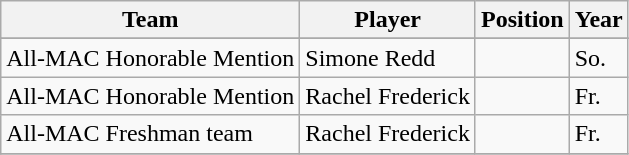<table class="wikitable" border="1">
<tr align=center>
<th style= >Team</th>
<th style= >Player</th>
<th style= >Position</th>
<th style= >Year</th>
</tr>
<tr align="center">
</tr>
<tr>
<td>All-MAC Honorable Mention</td>
<td>Simone Redd</td>
<td></td>
<td>So.</td>
</tr>
<tr>
<td>All-MAC Honorable Mention</td>
<td>Rachel Frederick</td>
<td></td>
<td>Fr.</td>
</tr>
<tr>
<td>All-MAC Freshman team</td>
<td>Rachel Frederick</td>
<td></td>
<td>Fr.</td>
</tr>
<tr>
</tr>
</table>
